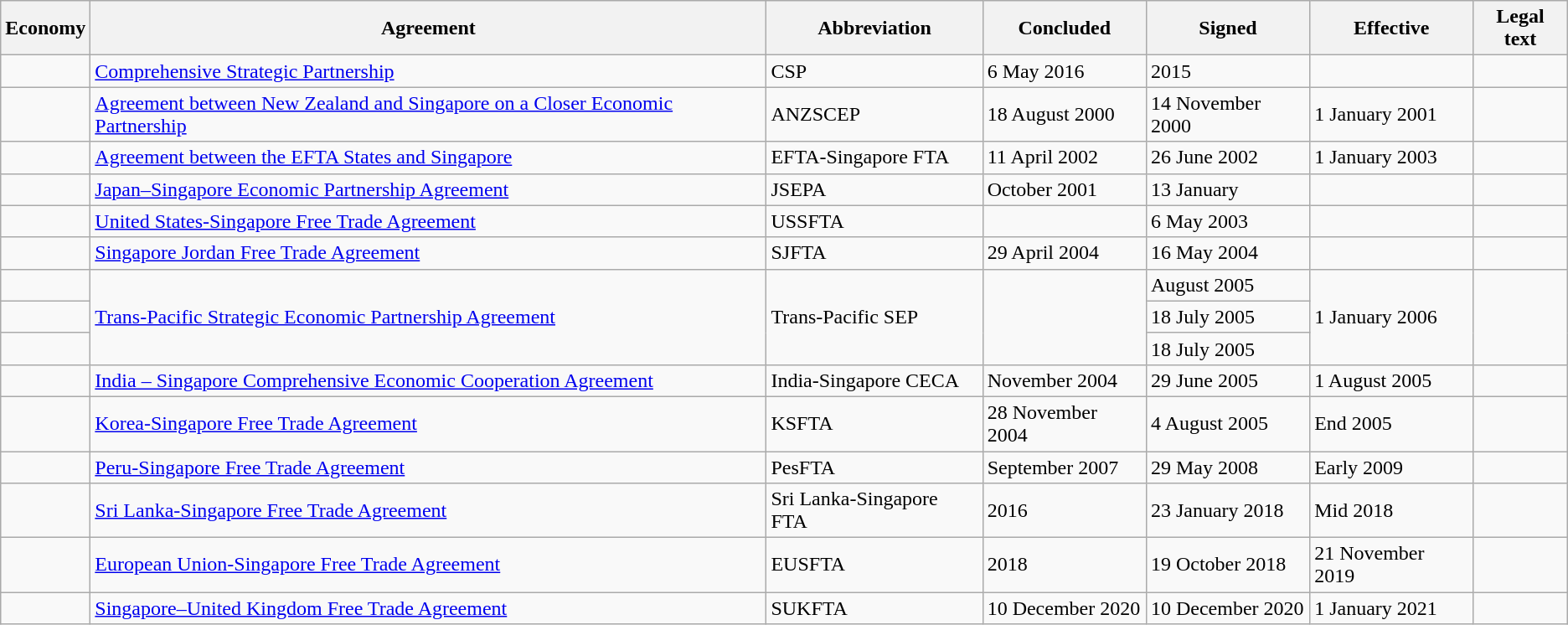<table class="wikitable">
<tr>
<th>Economy</th>
<th>Agreement</th>
<th>Abbreviation</th>
<th>Concluded</th>
<th>Signed</th>
<th>Effective</th>
<th>Legal text</th>
</tr>
<tr>
<td></td>
<td><a href='#'>Comprehensive Strategic Partnership</a></td>
<td>CSP</td>
<td>6 May 2016</td>
<td>2015</td>
<td></td>
<td></td>
</tr>
<tr>
<td></td>
<td><a href='#'>Agreement between New Zealand and Singapore on a Closer Economic Partnership</a></td>
<td>ANZSCEP</td>
<td>18 August 2000</td>
<td>14 November 2000</td>
<td>1 January 2001</td>
<td></td>
</tr>
<tr>
<td></td>
<td><a href='#'>Agreement between the EFTA States and Singapore</a></td>
<td>EFTA-Singapore FTA</td>
<td>11 April 2002</td>
<td>26 June 2002</td>
<td>1 January 2003</td>
<td></td>
</tr>
<tr>
<td></td>
<td><a href='#'>Japan–Singapore Economic Partnership Agreement</a></td>
<td>JSEPA</td>
<td>October 2001</td>
<td>13 January</td>
<td></td>
<td></td>
</tr>
<tr>
<td></td>
<td><a href='#'>United States-Singapore Free Trade Agreement</a></td>
<td>USSFTA</td>
<td></td>
<td>6 May 2003</td>
<td></td>
<td></td>
</tr>
<tr>
<td></td>
<td><a href='#'>Singapore Jordan Free Trade Agreement</a></td>
<td>SJFTA</td>
<td>29 April 2004</td>
<td>16 May 2004</td>
<td> </td>
<td></td>
</tr>
<tr>
<td></td>
<td rowspan=3><a href='#'>Trans-Pacific Strategic Economic Partnership Agreement</a></td>
<td rowspan=3>Trans-Pacific SEP</td>
<td rowspan=3> </td>
<td>August 2005</td>
<td rowspan=3>1 January 2006</td>
<td rowspan=3></td>
</tr>
<tr>
<td></td>
<td>18 July 2005</td>
</tr>
<tr>
<td></td>
<td>18 July 2005</td>
</tr>
<tr>
<td></td>
<td><a href='#'>India – Singapore Comprehensive Economic Cooperation Agreement</a></td>
<td>India-Singapore CECA</td>
<td>November 2004</td>
<td>29 June 2005</td>
<td>1 August 2005</td>
<td></td>
</tr>
<tr>
<td></td>
<td><a href='#'>Korea-Singapore Free Trade Agreement</a></td>
<td>KSFTA</td>
<td>28 November 2004</td>
<td>4 August 2005</td>
<td>End 2005</td>
<td></td>
</tr>
<tr>
<td></td>
<td><a href='#'>Peru-Singapore Free Trade Agreement</a></td>
<td>PesFTA</td>
<td>September 2007</td>
<td>29 May 2008</td>
<td>Early 2009</td>
<td></td>
</tr>
<tr>
<td></td>
<td><a href='#'>Sri Lanka-Singapore Free Trade Agreement</a></td>
<td>Sri Lanka-Singapore FTA</td>
<td>2016</td>
<td>23 January 2018</td>
<td>Mid 2018</td>
<td></td>
</tr>
<tr>
<td></td>
<td><a href='#'>European Union-Singapore Free Trade Agreement</a></td>
<td>EUSFTA</td>
<td>2018</td>
<td>19 October 2018</td>
<td>21 November 2019</td>
<td></td>
</tr>
<tr>
<td></td>
<td><a href='#'>Singapore–United Kingdom Free Trade Agreement</a></td>
<td>SUKFTA</td>
<td>10 December 2020</td>
<td>10 December 2020</td>
<td>1 January 2021</td>
<td></td>
</tr>
</table>
